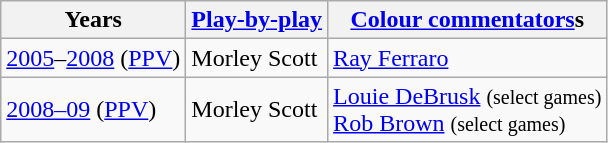<table class="wikitable">
<tr>
<th>Years</th>
<th><a href='#'>Play-by-play</a></th>
<th><a href='#'>Colour commentators</a>s</th>
</tr>
<tr>
<td><a href='#'>2005</a>–<a href='#'>2008</a> (<a href='#'>PPV</a>)</td>
<td>Morley Scott</td>
<td><a href='#'>Ray Ferraro</a></td>
</tr>
<tr>
<td><a href='#'>2008–09</a> (<a href='#'>PPV</a>)</td>
<td>Morley Scott</td>
<td><a href='#'>Louie DeBrusk</a> <small>(select games)</small><br><a href='#'>Rob Brown</a> <small>(select games)</small></td>
</tr>
</table>
